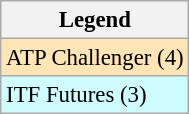<table class=wikitable style=font-size:95%>
<tr>
<th>Legend</th>
</tr>
<tr bgcolor=moccasin>
<td>ATP Challenger (4)</td>
</tr>
<tr bgcolor=cffcff>
<td>ITF Futures (3)</td>
</tr>
</table>
